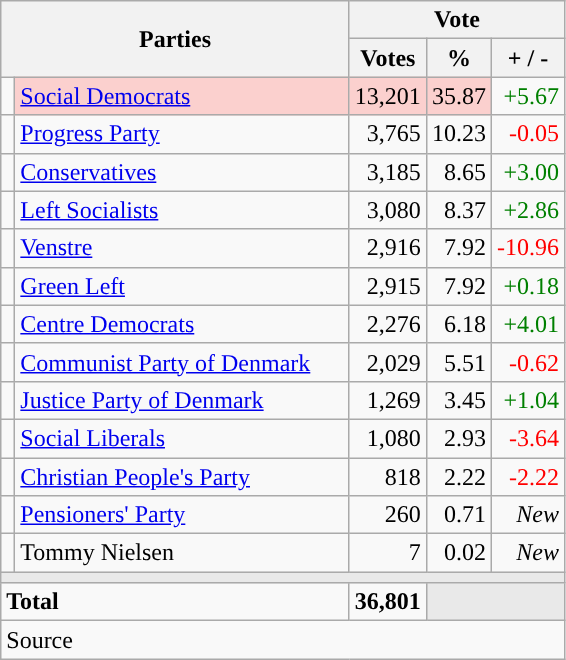<table class="wikitable" style="text-align:right;">
<tr>
<th style="text-align:centre;" rowspan="2" colspan="2" width="225">Parties</th>
<th colspan="3">Vote</th>
</tr>
<tr>
<th width="15">Votes</th>
<th width="15">%</th>
<th width="15">+ / -</th>
</tr>
<tr>
<td width="2" style="color:inherit;background:"></td>
<td bgcolor=#fbd0ce  align="left"><a href='#'>Social Democrats</a></td>
<td bgcolor=#fbd0ce>13,201</td>
<td bgcolor=#fbd0ce>35.87</td>
<td style=color:green;>+5.67</td>
</tr>
<tr>
<td width="2" style="color:inherit;background:"></td>
<td align="left"><a href='#'>Progress Party</a></td>
<td>3,765</td>
<td>10.23</td>
<td style=color:red;>-0.05</td>
</tr>
<tr>
<td width="2" style="color:inherit;background:"></td>
<td align="left"><a href='#'>Conservatives</a></td>
<td>3,185</td>
<td>8.65</td>
<td style=color:green;>+3.00</td>
</tr>
<tr>
<td width="2" style="color:inherit;background:"></td>
<td align="left"><a href='#'>Left Socialists</a></td>
<td>3,080</td>
<td>8.37</td>
<td style=color:green;>+2.86</td>
</tr>
<tr>
<td width="2" style="color:inherit;background:"></td>
<td align="left"><a href='#'>Venstre</a></td>
<td>2,916</td>
<td>7.92</td>
<td style=color:red;>-10.96</td>
</tr>
<tr>
<td width="2" style="color:inherit;background:"></td>
<td align="left"><a href='#'>Green Left</a></td>
<td>2,915</td>
<td>7.92</td>
<td style=color:green;>+0.18</td>
</tr>
<tr>
<td width="2" style="color:inherit;background:"></td>
<td align="left"><a href='#'>Centre Democrats</a></td>
<td>2,276</td>
<td>6.18</td>
<td style=color:green;>+4.01</td>
</tr>
<tr>
<td width="2" style="color:inherit;background:"></td>
<td align="left"><a href='#'>Communist Party of Denmark</a></td>
<td>2,029</td>
<td>5.51</td>
<td style=color:red;>-0.62</td>
</tr>
<tr>
<td width="2" style="color:inherit;background:"></td>
<td align="left"><a href='#'>Justice Party of Denmark</a></td>
<td>1,269</td>
<td>3.45</td>
<td style=color:green;>+1.04</td>
</tr>
<tr>
<td width="2" style="color:inherit;background:"></td>
<td align="left"><a href='#'>Social Liberals</a></td>
<td>1,080</td>
<td>2.93</td>
<td style=color:red;>-3.64</td>
</tr>
<tr>
<td width="2" style="color:inherit;background:"></td>
<td align="left"><a href='#'>Christian People's Party</a></td>
<td>818</td>
<td>2.22</td>
<td style=color:red;>-2.22</td>
</tr>
<tr>
<td width="2" style="color:inherit;background:"></td>
<td align="left"><a href='#'>Pensioners' Party</a></td>
<td>260</td>
<td>0.71</td>
<td><em>New</em></td>
</tr>
<tr>
<td width="2" style="color:inherit;background:"></td>
<td align="left">Tommy Nielsen</td>
<td>7</td>
<td>0.02</td>
<td><em>New</em></td>
</tr>
<tr>
<td colspan="7" bgcolor="#E9E9E9"></td>
</tr>
<tr>
<td align="left" colspan="2"><strong>Total</strong></td>
<td><strong>36,801</strong></td>
<td bgcolor="#E9E9E9" colspan="2"></td>
</tr>
<tr>
<td align="left" colspan="6">Source</td>
</tr>
</table>
